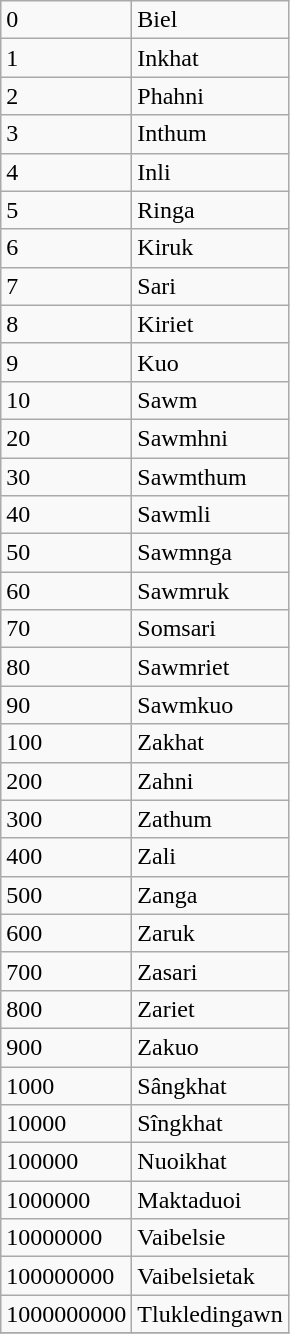<table class="wikitable">
<tr>
<td>0</td>
<td>Biel</td>
</tr>
<tr>
<td>1</td>
<td>Inkhat</td>
</tr>
<tr>
<td>2</td>
<td>Phahni</td>
</tr>
<tr>
<td>3</td>
<td>Inthum</td>
</tr>
<tr>
<td>4</td>
<td>Inli</td>
</tr>
<tr>
<td>5</td>
<td>Ringa</td>
</tr>
<tr>
<td>6</td>
<td>Kiruk</td>
</tr>
<tr>
<td>7</td>
<td>Sari</td>
</tr>
<tr>
<td>8</td>
<td>Kiriet</td>
</tr>
<tr>
<td>9</td>
<td>Kuo</td>
</tr>
<tr>
<td>10</td>
<td>Sawm</td>
</tr>
<tr>
<td>20</td>
<td>Sawmhni</td>
</tr>
<tr>
<td>30</td>
<td>Sawmthum</td>
</tr>
<tr>
<td>40</td>
<td>Sawmli</td>
</tr>
<tr>
<td>50</td>
<td>Sawmnga</td>
</tr>
<tr>
<td>60</td>
<td>Sawmruk</td>
</tr>
<tr>
<td>70</td>
<td>Somsari</td>
</tr>
<tr>
<td>80</td>
<td>Sawmriet</td>
</tr>
<tr>
<td>90</td>
<td>Sawmkuo</td>
</tr>
<tr>
<td>100</td>
<td>Zakhat</td>
</tr>
<tr>
<td>200</td>
<td>Zahni</td>
</tr>
<tr>
<td>300</td>
<td>Zathum</td>
</tr>
<tr>
<td>400</td>
<td>Zali</td>
</tr>
<tr>
<td>500</td>
<td>Zanga</td>
</tr>
<tr>
<td>600</td>
<td>Zaruk</td>
</tr>
<tr>
<td>700</td>
<td>Zasari</td>
</tr>
<tr>
<td>800</td>
<td>Zariet</td>
</tr>
<tr>
<td>900</td>
<td>Zakuo</td>
</tr>
<tr>
<td>1000</td>
<td>Sângkhat</td>
</tr>
<tr>
<td>10000</td>
<td>Sîngkhat</td>
</tr>
<tr>
<td>100000</td>
<td>Nuoikhat</td>
</tr>
<tr>
<td>1000000</td>
<td>Maktaduoi</td>
</tr>
<tr>
<td>10000000</td>
<td>Vaibelsie</td>
</tr>
<tr>
<td>100000000</td>
<td>Vaibelsietak</td>
</tr>
<tr>
<td>1000000000</td>
<td>Tlukledingawn</td>
</tr>
<tr>
</tr>
</table>
